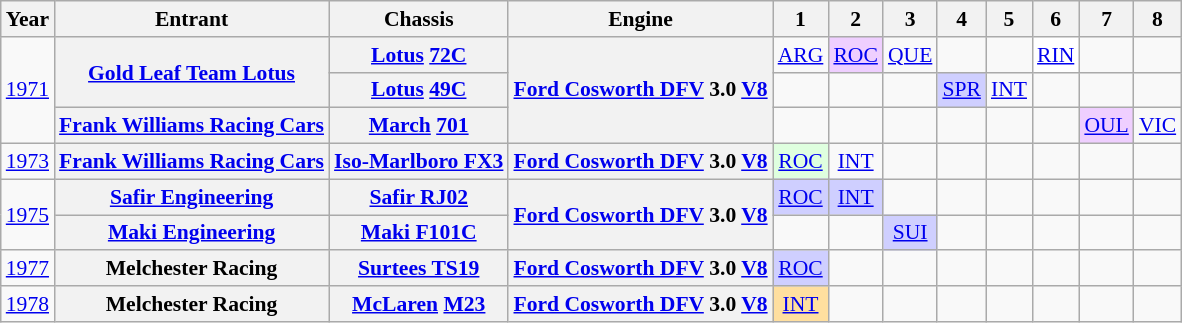<table class="wikitable" style="text-align:center; font-size:90%">
<tr>
<th>Year</th>
<th>Entrant</th>
<th>Chassis</th>
<th>Engine</th>
<th>1</th>
<th>2</th>
<th>3</th>
<th>4</th>
<th>5</th>
<th>6</th>
<th>7</th>
<th>8</th>
</tr>
<tr>
<td rowspan=3><a href='#'>1971</a></td>
<th rowspan=2><a href='#'>Gold Leaf Team Lotus</a></th>
<th><a href='#'>Lotus</a> <a href='#'>72C</a></th>
<th rowspan=3><a href='#'>Ford Cosworth DFV</a> 3.0 <a href='#'>V8</a></th>
<td><a href='#'>ARG</a></td>
<td style="background:#efcfff;"><a href='#'>ROC</a><br></td>
<td><a href='#'>QUE</a></td>
<td></td>
<td></td>
<td style="background:#FFFFFF;"><a href='#'>RIN</a><br></td>
<td></td>
<td></td>
</tr>
<tr>
<th><a href='#'>Lotus</a> <a href='#'>49C</a></th>
<td></td>
<td></td>
<td></td>
<td style="background:#cfcfff;"><a href='#'>SPR</a><br></td>
<td><a href='#'>INT</a></td>
<td></td>
<td></td>
<td></td>
</tr>
<tr>
<th><a href='#'>Frank Williams Racing Cars</a></th>
<th><a href='#'>March</a> <a href='#'>701</a></th>
<td></td>
<td></td>
<td></td>
<td></td>
<td></td>
<td></td>
<td style="background:#efcfff;"><a href='#'>OUL</a><br></td>
<td><a href='#'>VIC</a></td>
</tr>
<tr>
<td><a href='#'>1973</a></td>
<th><a href='#'>Frank Williams Racing Cars</a></th>
<th><a href='#'>Iso-Marlboro FX3</a></th>
<th><a href='#'>Ford Cosworth DFV</a> 3.0 <a href='#'>V8</a></th>
<td style="background:#DFFFDF;"><a href='#'>ROC</a><br></td>
<td><a href='#'>INT</a></td>
<td></td>
<td></td>
<td></td>
<td></td>
<td></td>
<td></td>
</tr>
<tr>
<td rowspan=2><a href='#'>1975</a></td>
<th><a href='#'>Safir Engineering</a></th>
<th><a href='#'>Safir RJ02</a></th>
<th rowspan=2><a href='#'>Ford Cosworth DFV</a> 3.0 <a href='#'>V8</a></th>
<td style="background:#cfcfff;"><a href='#'>ROC</a><br></td>
<td style="background:#cfcfff;"><a href='#'>INT</a><br></td>
<td></td>
<td></td>
<td></td>
<td></td>
<td></td>
<td></td>
</tr>
<tr>
<th><a href='#'>Maki Engineering</a></th>
<th><a href='#'>Maki F101C</a></th>
<td></td>
<td></td>
<td style="background:#cfcfff;"><a href='#'>SUI</a><br></td>
<td></td>
<td></td>
<td></td>
<td></td>
<td></td>
</tr>
<tr>
<td><a href='#'>1977</a></td>
<th>Melchester Racing</th>
<th><a href='#'>Surtees TS19</a></th>
<th><a href='#'>Ford Cosworth DFV</a> 3.0 <a href='#'>V8</a></th>
<td style="background:#cfcfff;"><a href='#'>ROC</a><br></td>
<td></td>
<td></td>
<td></td>
<td></td>
<td></td>
<td></td>
<td></td>
</tr>
<tr>
<td><a href='#'>1978</a></td>
<th>Melchester Racing</th>
<th><a href='#'>McLaren</a> <a href='#'>M23</a></th>
<th><a href='#'>Ford Cosworth DFV</a> 3.0 <a href='#'>V8</a></th>
<td style="background:#ffdf9f;"><a href='#'>INT</a><br></td>
<td></td>
<td></td>
<td></td>
<td></td>
<td></td>
<td></td>
<td></td>
</tr>
</table>
